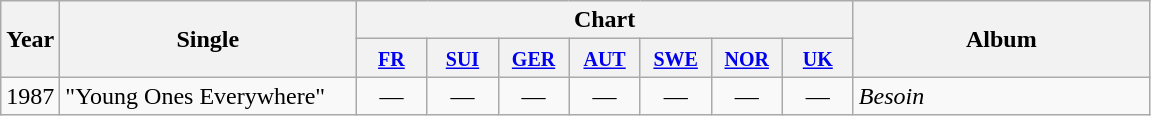<table class="wikitable">
<tr>
<th style="text-align:center;" rowspan="2">Year</th>
<th rowspan="2" style="text-align:center; width:190px;">Single</th>
<th style="text-align:center;" colspan="7">Chart</th>
<th rowspan="2" style="text-align:center; width:190px;">Album</th>
</tr>
<tr>
<th width="40"><small><a href='#'>FR</a></small></th>
<th width="40"><small><a href='#'>SUI</a></small></th>
<th width="40"><small><a href='#'>GER</a></small></th>
<th width="40"><small><a href='#'>AUT</a></small></th>
<th width="40"><small><a href='#'>SWE</a></small></th>
<th width="40"><small><a href='#'>NOR</a></small></th>
<th width="40"><small><a href='#'>UK</a></small></th>
</tr>
<tr>
<td style="text-align:center;">1987</td>
<td>"Young Ones Everywhere"</td>
<td style="text-align:center;">—</td>
<td style="text-align:center;">—</td>
<td style="text-align:center;">—</td>
<td style="text-align:center;">—</td>
<td style="text-align:center;">—</td>
<td style="text-align:center;">—</td>
<td style="text-align:center;">—</td>
<td><em>Besoin</em></td>
</tr>
</table>
